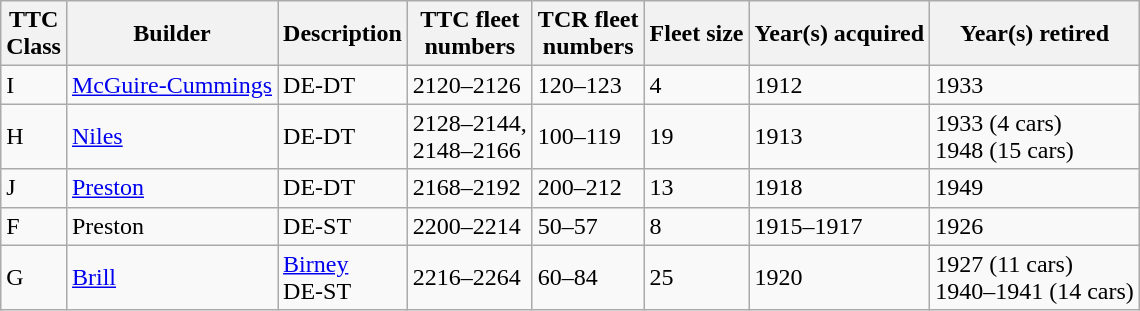<table class="wikitable">
<tr>
<th>TTC<br>Class</th>
<th>Builder</th>
<th>Description</th>
<th>TTC fleet<br>numbers</th>
<th>TCR fleet<br>numbers</th>
<th>Fleet size</th>
<th>Year(s) acquired</th>
<th>Year(s) retired</th>
</tr>
<tr>
<td>I</td>
<td><a href='#'>McGuire-Cummings</a></td>
<td>DE-DT</td>
<td>2120–2126</td>
<td>120–123</td>
<td>4</td>
<td>1912</td>
<td>1933</td>
</tr>
<tr>
<td>H</td>
<td><a href='#'>Niles</a></td>
<td>DE-DT</td>
<td>2128–2144,<br>2148–2166</td>
<td>100–119</td>
<td>19</td>
<td>1913</td>
<td>1933 (4 cars)<br>1948 (15 cars)</td>
</tr>
<tr>
<td>J</td>
<td><a href='#'>Preston</a></td>
<td>DE-DT</td>
<td>2168–2192</td>
<td>200–212</td>
<td>13</td>
<td>1918</td>
<td>1949</td>
</tr>
<tr>
<td>F</td>
<td>Preston</td>
<td>DE-ST</td>
<td>2200–2214</td>
<td>50–57</td>
<td>8</td>
<td>1915–1917</td>
<td>1926</td>
</tr>
<tr>
<td>G</td>
<td><a href='#'>Brill</a></td>
<td><a href='#'>Birney</a><br>DE-ST</td>
<td>2216–2264</td>
<td>60–84</td>
<td>25</td>
<td>1920</td>
<td>1927 (11 cars)<br>1940–1941 (14 cars)</td>
</tr>
</table>
